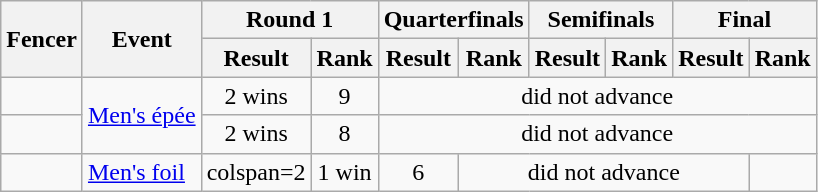<table class="wikitable sortable" style="text-align:center">
<tr>
<th rowspan=2>Fencer</th>
<th rowspan=2>Event</th>
<th colspan=2>Round 1</th>
<th colspan=2>Quarterfinals</th>
<th colspan=2>Semifinals</th>
<th colspan=2>Final</th>
</tr>
<tr>
<th>Result</th>
<th>Rank</th>
<th>Result</th>
<th>Rank</th>
<th>Result</th>
<th>Rank</th>
<th>Result</th>
<th>Rank</th>
</tr>
<tr>
<td align=left></td>
<td align=left rowspan=2><a href='#'>Men's épée</a></td>
<td>2 wins</td>
<td>9</td>
<td colspan=6>did not advance</td>
</tr>
<tr>
<td align=left></td>
<td>2 wins</td>
<td>8</td>
<td colspan=6>did not advance</td>
</tr>
<tr>
<td align=left></td>
<td align=left rowspan=2><a href='#'>Men's foil</a></td>
<td>colspan=2 </td>
<td>1 win</td>
<td>6</td>
<td colspan=4>did not advance</td>
</tr>
</table>
